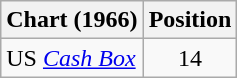<table class="wikitable">
<tr>
<th>Chart (1966)</th>
<th>Position</th>
</tr>
<tr>
<td>US <a href='#'><em>Cash Box</em></a></td>
<td align="center">14</td>
</tr>
</table>
